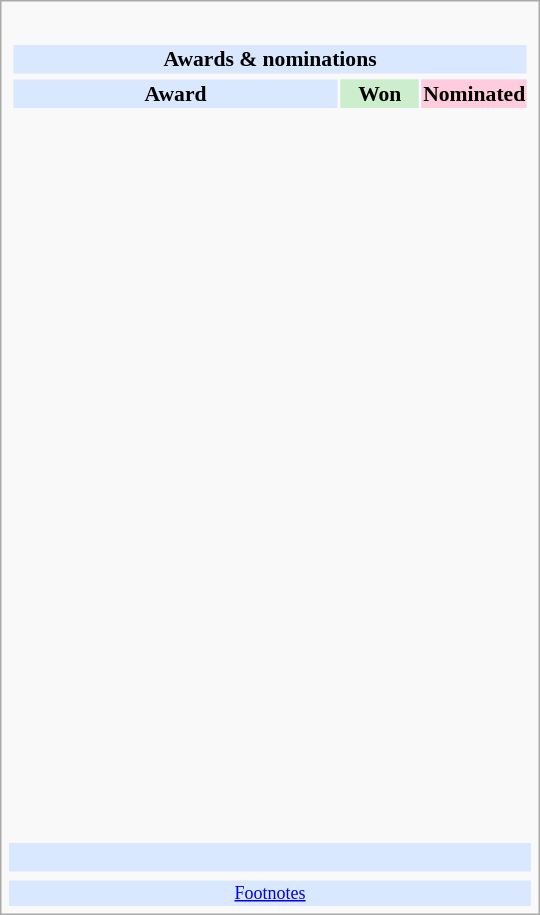<table class="infobox" style="width: 25em; text-align: left; font-size: 90%; vertical-align: middle;">
<tr>
<td colspan="3" style="text-align:center;"></td>
</tr>
<tr>
<td colspan=3><br><table class="collapsible collapsed" width=100%>
<tr>
<th colspan=3 style="background-color: #D9E8FF; text-align: center;">Awards & nominations</th>
</tr>
<tr>
</tr>
<tr bgcolor=#D9E8FF>
<td style="text-align:center;"><strong>Award</strong></td>
<td style="text-align:center; background: #cceecc; text-size:0.9em" width=50><strong>Won</strong></td>
<td style="text-align:center; background: #ffccdd; text-size:0.9em" width=50><strong>Nominated</strong></td>
</tr>
<tr>
<td align="center"><br></td>
<td></td>
<td></td>
</tr>
<tr>
<td align="center"><br></td>
<td></td>
<td></td>
</tr>
<tr>
<td align="center"><br></td>
<td></td>
<td></td>
</tr>
<tr>
<td align="center"><br></td>
<td></td>
<td></td>
</tr>
<tr>
<td align="center"><br></td>
<td></td>
<td></td>
</tr>
<tr>
<td align="center"><br></td>
<td></td>
<td></td>
</tr>
<tr>
<td align="center"><br></td>
<td></td>
<td></td>
</tr>
<tr>
<td align="center"><br></td>
<td></td>
<td></td>
</tr>
<tr>
<td align="center"><br></td>
<td></td>
<td></td>
</tr>
<tr>
<td align="center"><br></td>
<td></td>
<td></td>
</tr>
<tr>
<td align="center"><br></td>
<td></td>
<td></td>
</tr>
<tr>
<td align="center"><br></td>
<td></td>
<td></td>
</tr>
<tr>
<td align="center"><br></td>
<td></td>
<td></td>
</tr>
<tr>
<td align="center"><br></td>
<td></td>
<td></td>
</tr>
<tr>
<td align="center"><br></td>
<td></td>
<td></td>
</tr>
<tr>
<td align="center"><br></td>
<td></td>
<td></td>
</tr>
<tr>
<td align="center"><br></td>
<td></td>
<td></td>
</tr>
<tr>
<td align="center"><br></td>
<td></td>
<td></td>
</tr>
<tr>
<td align="center"><br></td>
<td></td>
<td></td>
</tr>
<tr>
<td align="center"><br></td>
<td></td>
<td></td>
</tr>
<tr>
<td align="center"><br></td>
<td></td>
<td></td>
</tr>
<tr>
<td align="center"><br></td>
<td></td>
<td></td>
</tr>
<tr>
<td align="center"><br></td>
<td></td>
<td></td>
</tr>
<tr>
</tr>
</table>
</td>
</tr>
<tr bgcolor=#D9E8FF>
<td align="center" colspan="3"><br></td>
</tr>
<tr>
<td></td>
<td></td>
<td></td>
</tr>
<tr bgcolor=#D9E8FF>
<td colspan="3" style="font-size: smaller; text-align:center;"><a href='#'>Footnotes</a></td>
</tr>
</table>
